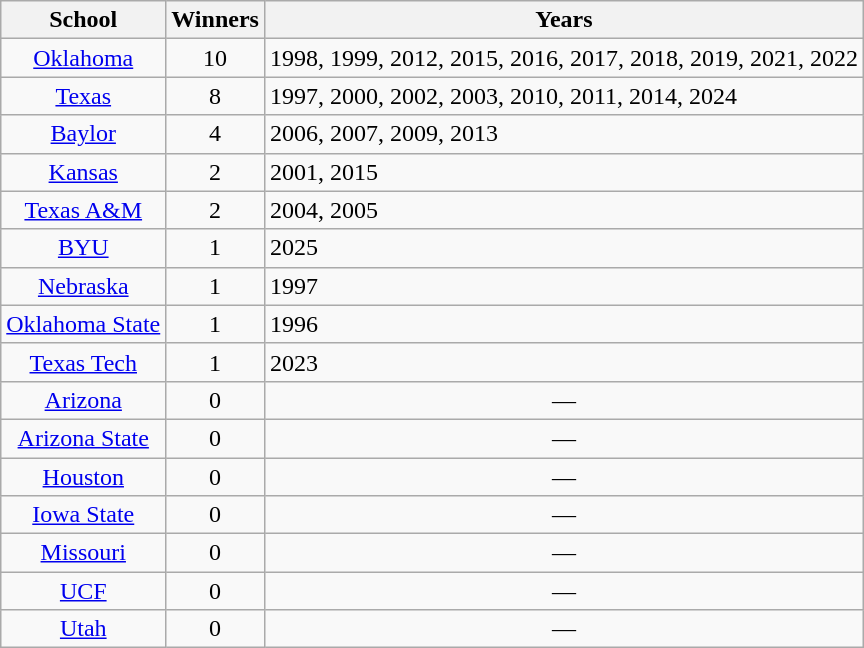<table class="wikitable">
<tr>
<th>School</th>
<th>Winners</th>
<th>Years</th>
</tr>
<tr style="text-align:center;">
<td><a href='#'>Oklahoma</a></td>
<td>10</td>
<td style="text-align:left;">1998, 1999, 2012, 2015, 2016, 2017, 2018, 2019, 2021, 2022</td>
</tr>
<tr style="text-align:center;">
<td><a href='#'>Texas</a></td>
<td>8</td>
<td style="text-align:left;">1997, 2000, 2002, 2003, 2010, 2011, 2014, 2024</td>
</tr>
<tr align=center>
<td><a href='#'>Baylor</a></td>
<td>4</td>
<td style="text-align:left;">2006, 2007, 2009, 2013</td>
</tr>
<tr style="text-align:center;">
<td><a href='#'>Kansas</a></td>
<td>2</td>
<td style="text-align:left;">2001, 2015</td>
</tr>
<tr align=center>
<td><a href='#'>Texas A&M</a></td>
<td>2</td>
<td style="text-align:left;">2004, 2005</td>
</tr>
<tr align=center>
<td><a href='#'>BYU</a></td>
<td>1</td>
<td style="text-align:left;">2025</td>
</tr>
<tr align=center>
<td><a href='#'>Nebraska</a></td>
<td>1</td>
<td style="text-align:left;">1997</td>
</tr>
<tr style="text-align:center;">
<td><a href='#'>Oklahoma State</a></td>
<td>1</td>
<td style="text-align:left;">1996</td>
</tr>
<tr align=center>
<td><a href='#'>Texas Tech</a></td>
<td>1</td>
<td style="text-align:left;">2023</td>
</tr>
<tr align=center>
<td><a href='#'>Arizona</a></td>
<td>0</td>
<td>—</td>
</tr>
<tr align=center>
<td><a href='#'>Arizona State</a></td>
<td>0</td>
<td>—</td>
</tr>
<tr align=center>
<td><a href='#'>Houston</a></td>
<td>0</td>
<td>—</td>
</tr>
<tr align=center>
<td><a href='#'>Iowa State</a></td>
<td>0</td>
<td>—</td>
</tr>
<tr align=center>
<td><a href='#'>Missouri</a></td>
<td>0</td>
<td>—</td>
</tr>
<tr align=center>
<td><a href='#'>UCF</a></td>
<td>0</td>
<td>—</td>
</tr>
<tr align=center>
<td><a href='#'>Utah</a></td>
<td>0</td>
<td>—</td>
</tr>
</table>
